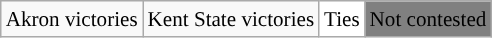<table class="wikitable" style="text-align:center; font-size:88%; margin:0.5em auto;">
<tr>
<td>Akron victories</td>
<td>Kent State victories</td>
<td style="background:white;">Ties</td>
<td style="background:grey;">Not contested</td>
</tr>
</table>
